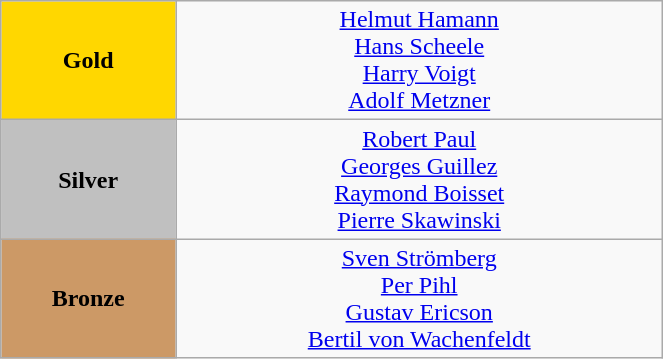<table class="wikitable" style="text-align:center; " width="35%">
<tr>
<td bgcolor="gold"><strong>Gold</strong></td>
<td><a href='#'>Helmut Hamann</a><br><a href='#'>Hans Scheele</a><br><a href='#'>Harry Voigt</a><br><a href='#'>Adolf Metzner</a><br><small><em></em></small></td>
</tr>
<tr>
<td bgcolor="silver"><strong>Silver</strong></td>
<td><a href='#'>Robert Paul</a><br><a href='#'>Georges Guillez</a><br><a href='#'>Raymond Boisset</a><br><a href='#'>Pierre Skawinski</a><br><small><em></em></small></td>
</tr>
<tr>
<td bgcolor="CC9966"><strong>Bronze</strong></td>
<td><a href='#'>Sven Strömberg</a><br><a href='#'>Per Pihl</a><br><a href='#'>Gustav Ericson</a><br><a href='#'>Bertil von Wachenfeldt</a><br><small><em></em></small></td>
</tr>
</table>
